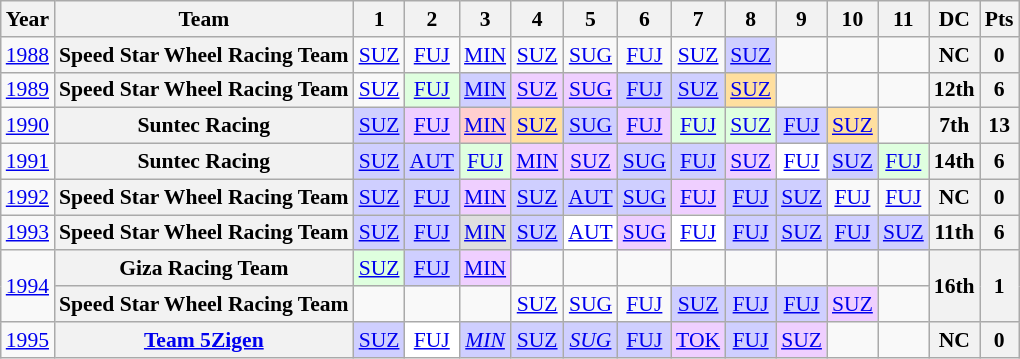<table class="wikitable" style="text-align:center; font-size:90%">
<tr>
<th>Year</th>
<th>Team</th>
<th>1</th>
<th>2</th>
<th>3</th>
<th>4</th>
<th>5</th>
<th>6</th>
<th>7</th>
<th>8</th>
<th>9</th>
<th>10</th>
<th>11</th>
<th>DC</th>
<th>Pts</th>
</tr>
<tr>
<td><a href='#'>1988</a></td>
<th>Speed Star Wheel Racing Team</th>
<td><a href='#'>SUZ</a></td>
<td><a href='#'>FUJ</a></td>
<td><a href='#'>MIN</a></td>
<td><a href='#'>SUZ</a></td>
<td><a href='#'>SUG</a></td>
<td><a href='#'>FUJ</a></td>
<td><a href='#'>SUZ</a></td>
<td style="background:#CFCFFF;"><a href='#'>SUZ</a><br></td>
<td></td>
<td></td>
<td></td>
<th>NC</th>
<th>0</th>
</tr>
<tr>
<td><a href='#'>1989</a></td>
<th>Speed Star Wheel Racing Team</th>
<td><a href='#'>SUZ</a></td>
<td style="background:#DFFFDF;"><a href='#'>FUJ</a><br></td>
<td style="background:#CFCFFF;"><a href='#'>MIN</a><br></td>
<td style="background:#EFCFFF;"><a href='#'>SUZ</a><br></td>
<td style="background:#EFCFFF;"><a href='#'>SUG</a><br></td>
<td style="background:#CFCFFF;"><a href='#'>FUJ</a><br></td>
<td style="background:#CFCFFF;"><a href='#'>SUZ</a><br></td>
<td style="background:#FFDF9F;"><a href='#'>SUZ</a><br></td>
<td></td>
<td></td>
<td></td>
<th>12th</th>
<th>6</th>
</tr>
<tr>
<td><a href='#'>1990</a></td>
<th>Suntec Racing</th>
<td style="background:#CFCFFF;"><a href='#'>SUZ</a><br></td>
<td style="background:#EFCFFF;"><a href='#'>FUJ</a><br></td>
<td style="background:#FFCFCF;"><a href='#'>MIN</a><br></td>
<td style="background:#FFDF9F;"><a href='#'>SUZ</a><br></td>
<td style="background:#CFCFFF;"><a href='#'>SUG</a><br></td>
<td style="background:#EFCFFF;"><a href='#'>FUJ</a><br></td>
<td style="background:#DFFFDF;"><a href='#'>FUJ</a><br></td>
<td style="background:#DFFFDF;"><a href='#'>SUZ</a><br></td>
<td style="background:#CFCFFF;"><a href='#'>FUJ</a><br></td>
<td style="background:#FFDF9F;"><a href='#'>SUZ</a><br></td>
<td></td>
<th>7th</th>
<th>13</th>
</tr>
<tr>
<td><a href='#'>1991</a></td>
<th>Suntec Racing</th>
<td style="background:#CFCFFF;"><a href='#'>SUZ</a><br></td>
<td style="background:#CFCFFF;"><a href='#'>AUT</a><br></td>
<td style="background:#DFFFDF;"><a href='#'>FUJ</a><br></td>
<td style="background:#EFCFFF;"><a href='#'>MIN</a><br></td>
<td style="background:#EFCFFF;"><a href='#'>SUZ</a><br></td>
<td style="background:#CFCFFF;"><a href='#'>SUG</a><br></td>
<td style="background:#CFCFFF;"><a href='#'>FUJ</a><br></td>
<td style="background:#EFCFFF;"><a href='#'>SUZ</a><br></td>
<td style="background:#FFFFFF;"><a href='#'>FUJ</a><br></td>
<td style="background:#CFCFFF;"><a href='#'>SUZ</a><br></td>
<td style="background:#DFFFDF;"><a href='#'>FUJ</a><br></td>
<th>14th</th>
<th>6</th>
</tr>
<tr>
<td><a href='#'>1992</a></td>
<th>Speed Star Wheel Racing Team</th>
<td style="background:#CFCFFF;"><a href='#'>SUZ</a><br></td>
<td style="background:#CFCFFF;"><a href='#'>FUJ</a><br></td>
<td style="background:#EFCFFF;"><a href='#'>MIN</a><br></td>
<td style="background:#CFCFFF;"><a href='#'>SUZ</a><br></td>
<td style="background:#CFCFFF;"><a href='#'>AUT</a><br></td>
<td style="background:#CFCFFF;"><a href='#'>SUG</a><br></td>
<td style="background:#EFCFFF;"><a href='#'>FUJ</a><br></td>
<td style="background:#CFCFFF;"><a href='#'>FUJ</a><br></td>
<td style="background:#CFCFFF;"><a href='#'>SUZ</a><br></td>
<td><a href='#'>FUJ</a></td>
<td><a href='#'>FUJ</a></td>
<th>NC</th>
<th>0</th>
</tr>
<tr>
<td><a href='#'>1993</a></td>
<th>Speed Star Wheel Racing Team</th>
<td style="background:#CFCFFF;"><a href='#'>SUZ</a><br></td>
<td style="background:#CFCFFF;"><a href='#'>FUJ</a><br></td>
<td style="background:#DFDFDF;"><a href='#'>MIN</a><br></td>
<td style="background:#CFCFFF;"><a href='#'>SUZ</a><br></td>
<td style="background:#FFFFFF;"><a href='#'>AUT</a><br></td>
<td style="background:#EFCFFF;"><a href='#'>SUG</a><br></td>
<td style="background:#FFFFFF;"><a href='#'>FUJ</a><br></td>
<td style="background:#CFCFFF;"><a href='#'>FUJ</a><br></td>
<td style="background:#CFCFFF;"><a href='#'>SUZ</a><br></td>
<td style="background:#CFCFFF;"><a href='#'>FUJ</a><br></td>
<td style="background:#CFCFFF;"><a href='#'>SUZ</a><br></td>
<th>11th</th>
<th>6</th>
</tr>
<tr>
<td rowspan="2"><a href='#'>1994</a></td>
<th>Giza Racing Team</th>
<td style="background:#DFFFDF;"><a href='#'>SUZ</a><br></td>
<td style="background:#CFCFFF;"><a href='#'>FUJ</a><br></td>
<td style="background:#EFCFFF;"><a href='#'>MIN</a><br></td>
<td></td>
<td></td>
<td></td>
<td></td>
<td></td>
<td></td>
<td></td>
<td></td>
<th rowspan="2">16th</th>
<th rowspan="2">1</th>
</tr>
<tr>
<th>Speed Star Wheel Racing Team</th>
<td></td>
<td></td>
<td></td>
<td><a href='#'>SUZ</a></td>
<td><a href='#'>SUG</a></td>
<td><a href='#'>FUJ</a></td>
<td style="background:#CFCFFF;"><a href='#'>SUZ</a><br></td>
<td style="background:#CFCFFF;"><a href='#'>FUJ</a><br></td>
<td style="background:#CFCFFF;"><a href='#'>FUJ</a><br></td>
<td style="background:#EFCFFF;"><a href='#'>SUZ</a><br></td>
<td></td>
</tr>
<tr>
<td><a href='#'>1995</a></td>
<th><a href='#'>Team 5Zigen</a></th>
<td style="background:#CFCFFF;"><a href='#'>SUZ</a><br></td>
<td style="background:#FFFFFF;"><a href='#'>FUJ</a><br></td>
<td style="background:#CFCFFF;"><em><a href='#'>MIN</a></em><br></td>
<td style="background:#CFCFFF;"><a href='#'>SUZ</a><br></td>
<td style="background:#CFCFFF;"><em><a href='#'>SUG</a></em><br></td>
<td style="background:#CFCFFF;"><a href='#'>FUJ</a><br></td>
<td style="background:#EFCFFF;"><a href='#'>TOK</a><br></td>
<td style="background:#CFCFFF;"><a href='#'>FUJ</a><br></td>
<td style="background:#EFCFFF;"><a href='#'>SUZ</a><br></td>
<td></td>
<td></td>
<th>NC</th>
<th>0</th>
</tr>
</table>
